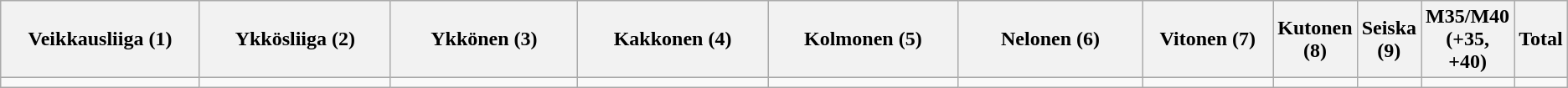<table class="wikitable">
<tr>
<th width="15%">Veikkausliiga (1)</th>
<th width="15%">Ykkösliiga (2)</th>
<th width="15%">Ykkönen (3)</th>
<th width="15%">Kakkonen (4)</th>
<th width="15%">Kolmonen (5)</th>
<th width="15%">Nelonen (6)</th>
<th width="15%">Vitonen (7)</th>
<th width="15%">Kutonen (8)</th>
<th width="15%">Seiska (9)</th>
<th width="15%">M35/M40 (+35, +40)</th>
<th width="15%">Total</th>
</tr>
<tr>
<td></td>
<td></td>
<td></td>
<td></td>
<td></td>
<td></td>
<td></td>
<td></td>
<td></td>
<td></td>
<td></td>
</tr>
</table>
